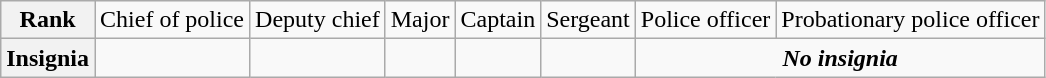<table class="wikitable">
<tr style="text-align:center;">
<th>Rank</th>
<td>Chief of police</td>
<td>Deputy chief</td>
<td>Major</td>
<td>Captain</td>
<td>Sergeant</td>
<td>Police officer</td>
<td>Probationary police officer</td>
</tr>
<tr style="text-align:center;">
<th>Insignia</th>
<td></td>
<td></td>
<td></td>
<td></td>
<td></td>
<td colspan=2><strong><em>No insignia</em></strong></td>
</tr>
</table>
